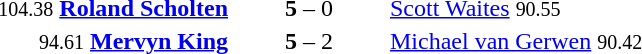<table style="text-align:center">
<tr>
<th width=223></th>
<th width=100></th>
<th width=223></th>
</tr>
<tr>
<td align=right><small>104.38</small> <strong><a href='#'>Roland Scholten</a></strong> </td>
<td><strong>5</strong> – 0</td>
<td align=left> <a href='#'>Scott Waites</a> <small>90.55</small></td>
</tr>
<tr>
<td align=right><small>94.61</small> <strong><a href='#'>Mervyn King</a></strong> </td>
<td><strong>5</strong> – 2</td>
<td align=left> <a href='#'>Michael van Gerwen</a> <small>90.42</small></td>
</tr>
</table>
